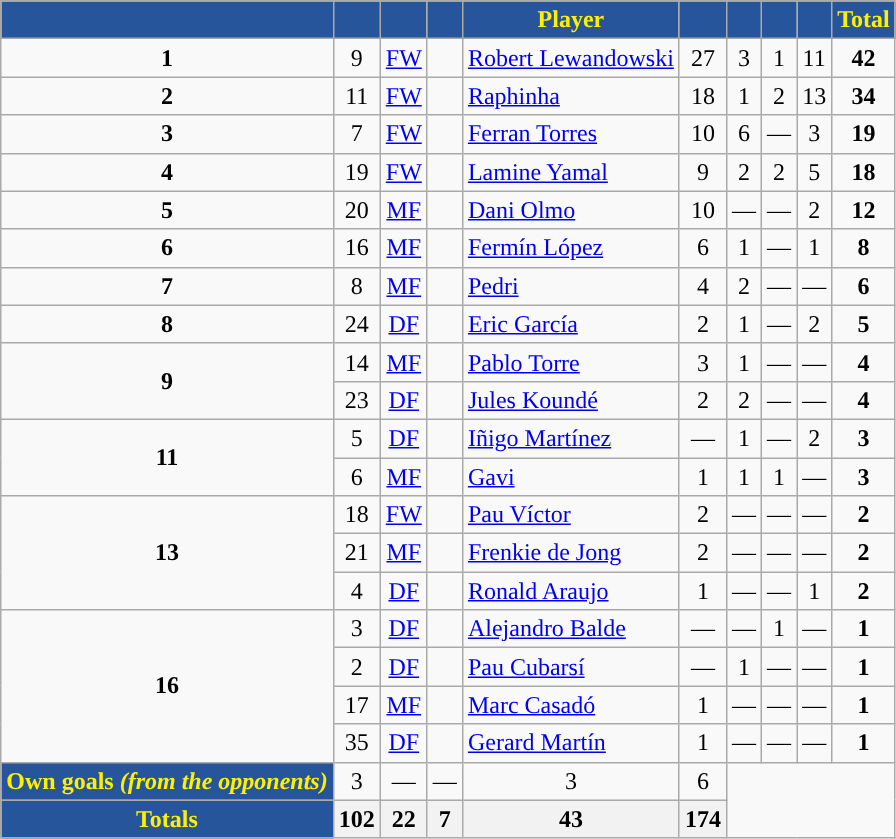<table class="wikitable" style="text-align:center">
<tr>
<th style="background:#26559B;color:#FFF000;"></th>
<th style="background:#26559B;color:#FFF000;"></th>
<th style="background:#26559B;color:#FFF000;"></th>
<th style="background:#26559B;color:#FFF000;"></th>
<th style="background:#26559B;color:#FFF000;">Player</th>
<th style="background:#26559B;color:#FFF000;"></th>
<th style="background:#26559B;color:#FFF000;"></th>
<th style="background:#26559B;color:#FFF000;"></th>
<th style="background:#26559B;color:#FFF000;"></th>
<th style="background:#26559B;color:#FFF000;">Total</th>
</tr>
<tr>
<td><strong>1</strong></td>
<td>9</td>
<td><a href='#'>FW</a></td>
<td></td>
<td style="text-align:left"><a href='#'>Robert Lewandowski</a></td>
<td>27</td>
<td>3</td>
<td>1</td>
<td>11</td>
<td><strong>42</strong></td>
</tr>
<tr>
<td><strong>2</strong></td>
<td>11</td>
<td><a href='#'>FW</a></td>
<td></td>
<td style="text-align:left"><a href='#'>Raphinha</a></td>
<td>18</td>
<td>1</td>
<td>2</td>
<td>13</td>
<td><strong>34</strong></td>
</tr>
<tr>
<td rowspan=1><strong>3</strong></td>
<td>7</td>
<td><a href='#'>FW</a></td>
<td></td>
<td style="text-align:left"><a href='#'>Ferran Torres</a></td>
<td>10</td>
<td>6</td>
<td>—</td>
<td>3</td>
<td><strong>19</strong></td>
</tr>
<tr>
<td rowspan=1><strong>4</strong></td>
<td>19</td>
<td><a href='#'>FW</a></td>
<td></td>
<td style="text-align:left"><a href='#'>Lamine Yamal</a></td>
<td>9</td>
<td>2</td>
<td>2</td>
<td>5</td>
<td><strong>18</strong></td>
</tr>
<tr>
<td rowspan=1><strong>5</strong></td>
<td>20</td>
<td><a href='#'>MF</a></td>
<td></td>
<td style="text-align:left"><a href='#'>Dani Olmo</a></td>
<td>10</td>
<td>—</td>
<td>—</td>
<td>2</td>
<td><strong>12</strong></td>
</tr>
<tr>
<td rowspan=1><strong>6</strong></td>
<td>16</td>
<td><a href='#'>MF</a></td>
<td></td>
<td style="text-align:left"><a href='#'>Fermín López</a></td>
<td>6</td>
<td>1</td>
<td>—</td>
<td>1</td>
<td><strong>8</strong></td>
</tr>
<tr>
<td rowspan=1><strong>7</strong></td>
<td>8</td>
<td><a href='#'>MF</a></td>
<td></td>
<td style="text-align:left"><a href='#'>Pedri</a></td>
<td>4</td>
<td>2</td>
<td>—</td>
<td>—</td>
<td><strong>6</strong></td>
</tr>
<tr>
<td><strong>8</strong></td>
<td>24</td>
<td><a href='#'>DF</a></td>
<td></td>
<td style="text-align:left"><a href='#'>Eric García</a></td>
<td>2</td>
<td>1</td>
<td>—</td>
<td>2</td>
<td><strong>5</strong></td>
</tr>
<tr>
<td rowspan=2><strong>9</strong></td>
<td>14</td>
<td><a href='#'>MF</a></td>
<td></td>
<td style="text-align:left"><a href='#'>Pablo Torre</a></td>
<td>3</td>
<td>1</td>
<td>—</td>
<td>—</td>
<td><strong>4</strong></td>
</tr>
<tr>
<td>23</td>
<td><a href='#'>DF</a></td>
<td></td>
<td style="text-align:left"><a href='#'>Jules Koundé</a></td>
<td>2</td>
<td>2</td>
<td>—</td>
<td>—</td>
<td><strong>4</strong></td>
</tr>
<tr>
<td rowspan=2><strong>11</strong></td>
<td>5</td>
<td><a href='#'>DF</a></td>
<td></td>
<td style="text-align:left"><a href='#'>Iñigo Martínez</a></td>
<td>—</td>
<td>1</td>
<td>—</td>
<td>2</td>
<td><strong>3</strong></td>
</tr>
<tr>
<td>6</td>
<td><a href='#'>MF</a></td>
<td></td>
<td style="text-align:left"><a href='#'>Gavi</a></td>
<td>1</td>
<td>1</td>
<td>1</td>
<td>—</td>
<td><strong>3</strong></td>
</tr>
<tr>
<td rowspan=3><strong>13</strong></td>
<td>18</td>
<td><a href='#'>FW</a></td>
<td></td>
<td style="text-align:left"><a href='#'>Pau Víctor</a></td>
<td>2</td>
<td>—</td>
<td>—</td>
<td>—</td>
<td><strong>2</strong></td>
</tr>
<tr>
<td>21</td>
<td><a href='#'>MF</a></td>
<td></td>
<td style="text-align:left"><a href='#'>Frenkie de Jong</a></td>
<td>2</td>
<td>—</td>
<td>—</td>
<td>—</td>
<td><strong>2</strong></td>
</tr>
<tr>
<td>4</td>
<td><a href='#'>DF</a></td>
<td></td>
<td style="text-align:left"><a href='#'>Ronald Araujo</a></td>
<td>1</td>
<td>—</td>
<td>—</td>
<td>1</td>
<td><strong>2</strong></td>
</tr>
<tr>
<td rowspan=4><strong>16</strong></td>
<td>3</td>
<td><a href='#'>DF</a></td>
<td></td>
<td style="text-align:left"><a href='#'>Alejandro Balde</a></td>
<td>—</td>
<td>—</td>
<td>1</td>
<td>—</td>
<td><strong>1</strong></td>
</tr>
<tr>
<td>2</td>
<td><a href='#'>DF</a></td>
<td></td>
<td style="text-align:left"><a href='#'>Pau Cubarsí</a></td>
<td>—</td>
<td>1</td>
<td>—</td>
<td>—</td>
<td><strong>1</strong></td>
</tr>
<tr>
<td>17</td>
<td><a href='#'>MF</a></td>
<td></td>
<td style="text-align:left"><a href='#'>Marc Casadó</a></td>
<td>1</td>
<td>—</td>
<td>—</td>
<td>—</td>
<td><strong>1</strong></td>
</tr>
<tr>
<td>35</td>
<td><a href='#'>DF</a></td>
<td></td>
<td style="text-align:left"><a href='#'>Gerard Martín</a></td>
<td>1</td>
<td>—</td>
<td>—</td>
<td>—</td>
<td><strong>1</strong></td>
</tr>
<tr>
<td style="background:#26559B; color:#FFF000; "><strong>Own goals <em>(from the opponents)<strong><em></td>
<td>3</td>
<td>—</td>
<td>—</td>
<td>3</td>
<td></strong>6<strong></td>
</tr>
<tr>
<th style="background:#26559B; color:#FFF000; ">Totals</th>
<th>102</th>
<th>22</th>
<th>7</th>
<th>43</th>
<th>174</th>
</tr>
</table>
